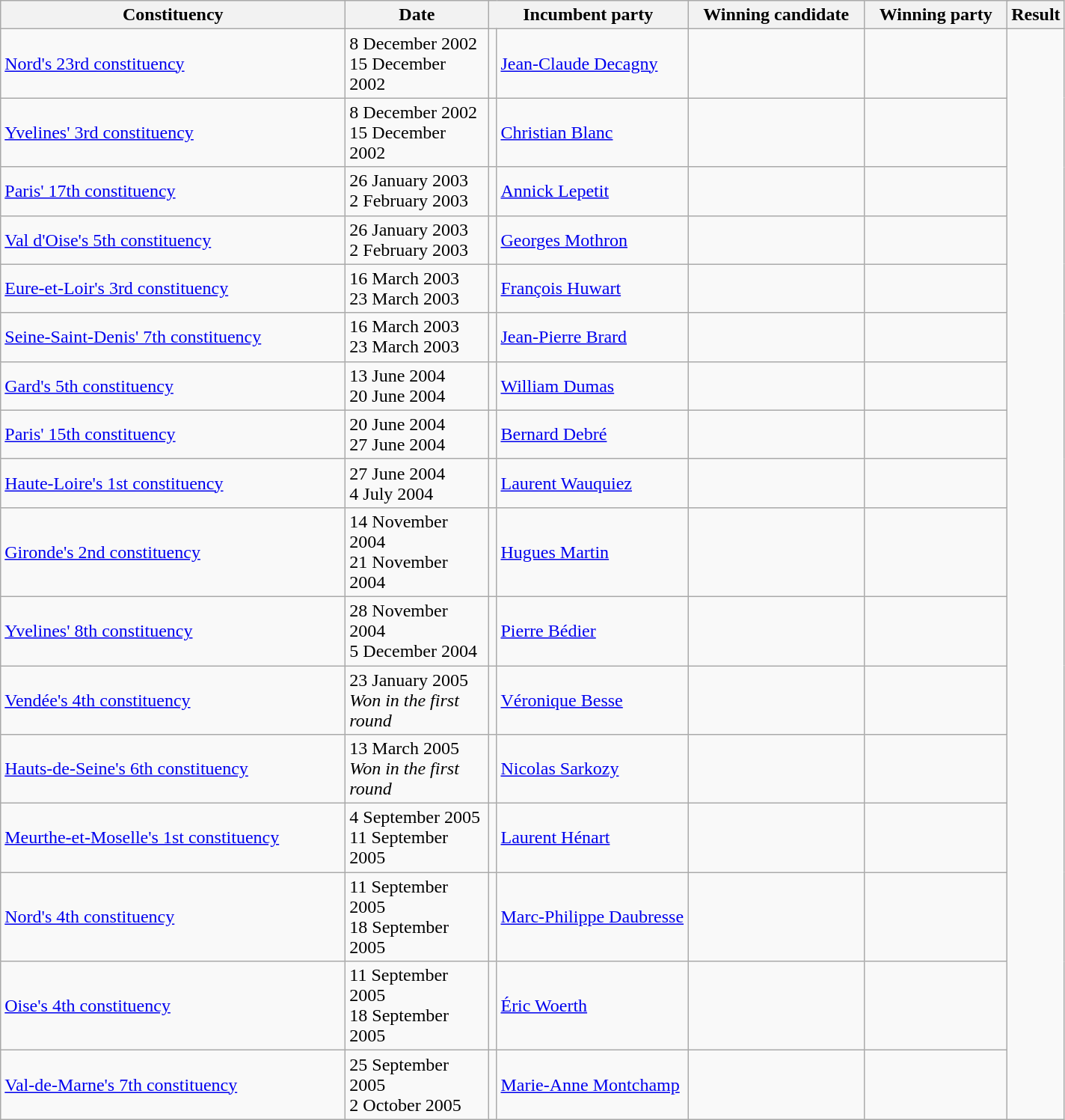<table class="wikitable sortable">
<tr>
<th width=300px>Constituency</th>
<th width=120px>Date</th>
<th width=120px colspan=2>Incumbent party</th>
<th width=150px>Winning candidate</th>
<th width=120px colspan=2>Winning party</th>
<th>Result</th>
</tr>
<tr>
<td><a href='#'>Nord's 23rd constituency</a></td>
<td>8 December 2002 <br> 15 December 2002</td>
<td></td>
<td><a href='#'>Jean-Claude Decagny</a></td>
<td></td>
<td></td>
</tr>
<tr>
<td><a href='#'>Yvelines' 3rd constituency</a></td>
<td>8 December 2002 <br> 15 December 2002</td>
<td></td>
<td><a href='#'>Christian Blanc</a></td>
<td></td>
<td></td>
</tr>
<tr>
<td><a href='#'>Paris' 17th constituency</a></td>
<td>26 January 2003 <br> 2 February 2003</td>
<td></td>
<td><a href='#'>Annick Lepetit</a></td>
<td></td>
<td></td>
</tr>
<tr>
<td><a href='#'>Val d'Oise's 5th constituency</a></td>
<td>26 January 2003 <br> 2 February 2003</td>
<td></td>
<td><a href='#'>Georges Mothron</a></td>
<td></td>
<td></td>
</tr>
<tr>
<td><a href='#'>Eure-et-Loir's 3rd constituency</a></td>
<td>16 March 2003 <br> 23 March 2003</td>
<td></td>
<td><a href='#'>François Huwart</a></td>
<td></td>
<td></td>
</tr>
<tr>
<td><a href='#'>Seine-Saint-Denis' 7th constituency</a></td>
<td>16 March 2003 <br> 23 March 2003</td>
<td></td>
<td><a href='#'>Jean-Pierre Brard</a></td>
<td></td>
<td></td>
</tr>
<tr>
<td><a href='#'>Gard's 5th constituency</a></td>
<td>13 June 2004 <br> 20 June 2004</td>
<td></td>
<td><a href='#'>William Dumas</a></td>
<td></td>
<td></td>
</tr>
<tr>
<td><a href='#'>Paris' 15th constituency</a></td>
<td>20 June 2004 <br> 27 June 2004</td>
<td></td>
<td><a href='#'>Bernard Debré</a></td>
<td></td>
<td></td>
</tr>
<tr>
<td><a href='#'>Haute-Loire's 1st constituency</a></td>
<td>27 June 2004 <br> 4 July 2004</td>
<td></td>
<td><a href='#'>Laurent Wauquiez</a></td>
<td></td>
<td></td>
</tr>
<tr>
<td><a href='#'>Gironde's 2nd constituency</a></td>
<td>14 November 2004 <br> 21 November 2004</td>
<td></td>
<td><a href='#'>Hugues Martin</a></td>
<td></td>
<td></td>
</tr>
<tr>
<td><a href='#'>Yvelines' 8th constituency</a></td>
<td>28 November 2004 <br> 5 December 2004</td>
<td></td>
<td><a href='#'>Pierre Bédier</a></td>
<td></td>
<td></td>
</tr>
<tr>
<td><a href='#'>Vendée's 4th constituency</a></td>
<td>23 January 2005 <br> <em>Won in the first round</em></td>
<td></td>
<td><a href='#'>Véronique Besse</a></td>
<td></td>
<td></td>
</tr>
<tr>
<td><a href='#'>Hauts-de-Seine's 6th constituency</a></td>
<td>13 March 2005 <br> <em>Won in the first round</em></td>
<td></td>
<td><a href='#'>Nicolas Sarkozy</a></td>
<td></td>
<td></td>
</tr>
<tr>
<td><a href='#'>Meurthe-et-Moselle's 1st constituency</a></td>
<td>4 September 2005 <br> 11 September 2005</td>
<td></td>
<td><a href='#'>Laurent Hénart</a></td>
<td></td>
<td></td>
</tr>
<tr>
<td><a href='#'>Nord's 4th constituency</a></td>
<td>11 September 2005 <br> 18 September 2005</td>
<td></td>
<td><a href='#'>Marc-Philippe Daubresse</a></td>
<td></td>
<td></td>
</tr>
<tr>
<td><a href='#'>Oise's 4th constituency</a></td>
<td>11 September 2005 <br> 18 September 2005</td>
<td></td>
<td><a href='#'>Éric Woerth</a></td>
<td></td>
<td></td>
</tr>
<tr>
<td><a href='#'>Val-de-Marne's 7th constituency</a></td>
<td>25 September 2005 <br> 2 October 2005</td>
<td></td>
<td><a href='#'>Marie-Anne Montchamp</a></td>
<td></td>
<td></td>
</tr>
</table>
